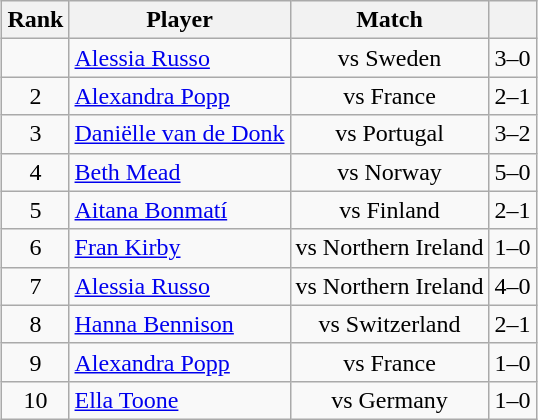<table class="wikitable" style="margin:auto; text-align:center">
<tr>
<th>Rank</th>
<th>Player</th>
<th>Match</th>
<th></th>
</tr>
<tr>
<td></td>
<td style="text-align:left"> <a href='#'>Alessia Russo</a></td>
<td>vs Sweden</td>
<td>3–0</td>
</tr>
<tr>
<td>2</td>
<td style="text-align:left"> <a href='#'>Alexandra Popp</a></td>
<td>vs France</td>
<td>2–1</td>
</tr>
<tr>
<td>3</td>
<td style="text-align:left"> <a href='#'>Daniëlle van de Donk</a></td>
<td>vs Portugal</td>
<td>3–2</td>
</tr>
<tr>
<td>4</td>
<td style="text-align:left"> <a href='#'>Beth Mead</a></td>
<td>vs Norway</td>
<td>5–0</td>
</tr>
<tr>
<td>5</td>
<td style="text-align:left"> <a href='#'>Aitana Bonmatí</a></td>
<td>vs Finland</td>
<td>2–1</td>
</tr>
<tr>
<td>6</td>
<td style="text-align:left"> <a href='#'>Fran Kirby</a></td>
<td>vs Northern Ireland</td>
<td>1–0</td>
</tr>
<tr>
<td>7</td>
<td style="text-align:left"> <a href='#'>Alessia Russo</a></td>
<td>vs Northern Ireland</td>
<td>4–0</td>
</tr>
<tr>
<td>8</td>
<td style="text-align:left"> <a href='#'>Hanna Bennison</a></td>
<td>vs Switzerland</td>
<td>2–1</td>
</tr>
<tr>
<td>9</td>
<td style="text-align:left"> <a href='#'>Alexandra Popp</a></td>
<td>vs France</td>
<td>1–0</td>
</tr>
<tr>
<td>10</td>
<td style="text-align:left"> <a href='#'>Ella Toone</a> </td>
<td>vs Germany</td>
<td>1–0</td>
</tr>
</table>
